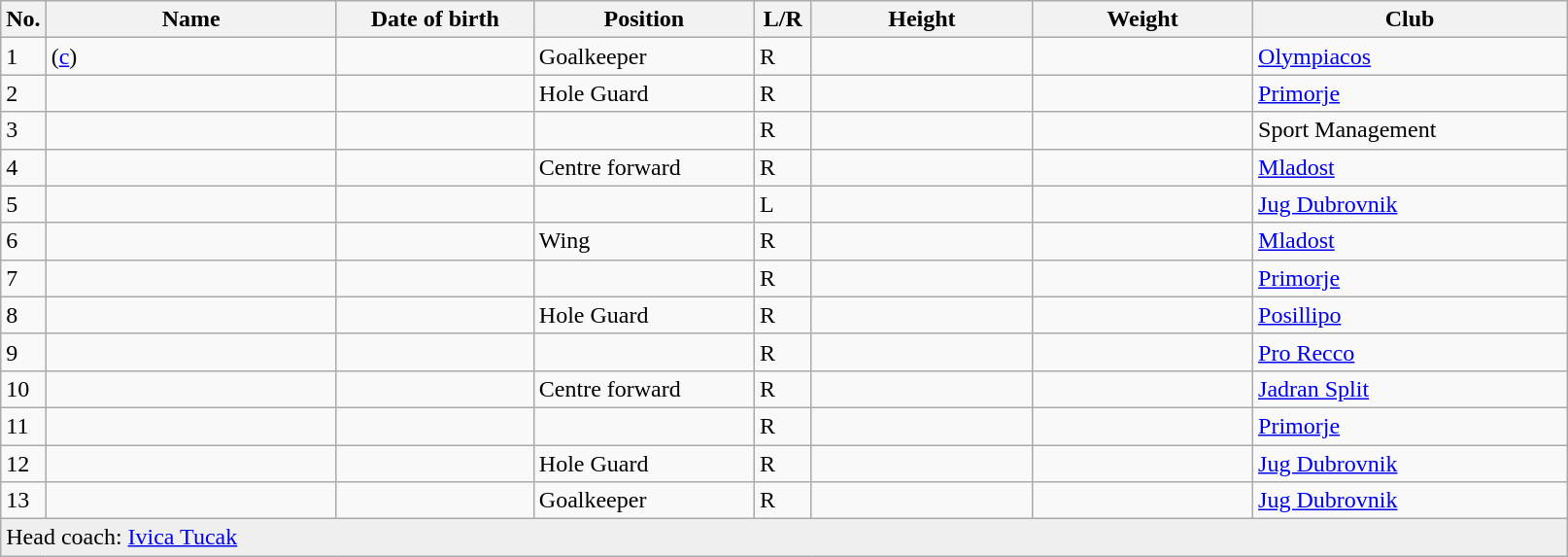<table class=wikitable sortable style=font-size:100%; text-align:center;>
<tr>
<th>No.</th>
<th style=width:12em>Name</th>
<th style=width:8em>Date of birth</th>
<th style=width:9em>Position</th>
<th style=width:2em>L/R</th>
<th style=width:9em>Height</th>
<th style=width:9em>Weight</th>
<th style=width:13em>Club</th>
</tr>
<tr>
<td>1</td>
<td align=left> (<a href='#'>c</a>)</td>
<td align=right></td>
<td>Goalkeeper</td>
<td>R</td>
<td></td>
<td></td>
<td> <a href='#'>Olympiacos</a></td>
</tr>
<tr>
<td>2</td>
<td align=left></td>
<td align=right></td>
<td>Hole Guard</td>
<td>R</td>
<td></td>
<td></td>
<td> <a href='#'>Primorje</a></td>
</tr>
<tr>
<td>3</td>
<td align=left></td>
<td align=right></td>
<td></td>
<td>R</td>
<td></td>
<td></td>
<td> Sport Management</td>
</tr>
<tr>
<td>4</td>
<td align=left></td>
<td align=right></td>
<td>Centre forward</td>
<td>R</td>
<td></td>
<td></td>
<td> <a href='#'>Mladost</a></td>
</tr>
<tr>
<td>5</td>
<td align=left></td>
<td align=right></td>
<td></td>
<td>L</td>
<td></td>
<td></td>
<td> <a href='#'>Jug Dubrovnik</a></td>
</tr>
<tr>
<td>6</td>
<td align=left></td>
<td align=right></td>
<td>Wing</td>
<td>R</td>
<td></td>
<td></td>
<td> <a href='#'>Mladost</a></td>
</tr>
<tr>
<td>7</td>
<td align=left></td>
<td align=right></td>
<td></td>
<td>R</td>
<td></td>
<td></td>
<td> <a href='#'>Primorje</a></td>
</tr>
<tr>
<td>8</td>
<td align=left></td>
<td align=right></td>
<td>Hole Guard</td>
<td>R</td>
<td></td>
<td></td>
<td> <a href='#'>Posillipo</a></td>
</tr>
<tr>
<td>9</td>
<td align=left></td>
<td align=right></td>
<td></td>
<td>R</td>
<td></td>
<td></td>
<td> <a href='#'>Pro Recco</a></td>
</tr>
<tr>
<td>10</td>
<td align=left></td>
<td align=right></td>
<td>Centre forward</td>
<td>R</td>
<td></td>
<td></td>
<td> <a href='#'>Jadran Split</a></td>
</tr>
<tr>
<td>11</td>
<td align=left></td>
<td align=right></td>
<td></td>
<td>R</td>
<td></td>
<td></td>
<td> <a href='#'>Primorje</a></td>
</tr>
<tr>
<td>12</td>
<td align=left></td>
<td align=right></td>
<td>Hole Guard</td>
<td>R</td>
<td></td>
<td></td>
<td> <a href='#'>Jug Dubrovnik</a></td>
</tr>
<tr>
<td>13</td>
<td align=left></td>
<td align=right></td>
<td>Goalkeeper</td>
<td>R</td>
<td></td>
<td></td>
<td> <a href='#'>Jug Dubrovnik</a></td>
</tr>
<tr style="background:#efefef;">
<td colspan="8" style="text-align:left;">Head coach: <a href='#'>Ivica Tucak</a></td>
</tr>
</table>
